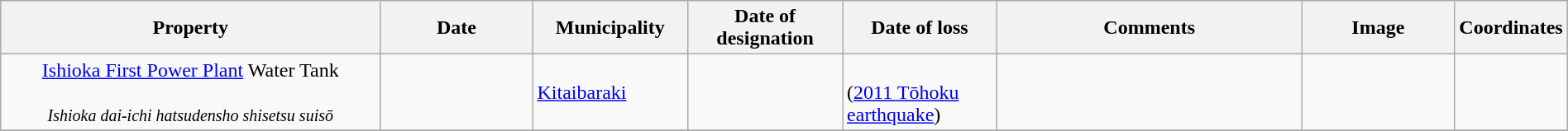<table class="wikitable sortable"  style="width:100%;">
<tr>
<th width="25%" align="left">Property</th>
<th width="10%" align="left">Date</th>
<th width="10%" align="left">Municipality</th>
<th width="10%" align="left">Date of designation</th>
<th width="10%" align="left">Date of loss</th>
<th width="20%" align="left" class="unsortable">Comments</th>
<th width="10%" align="left" class="unsortable">Image</th>
<th width="5%" align="left" class="unsortable">Coordinates</th>
</tr>
<tr>
<td align="center"><a href='#'>Ishioka First Power Plant</a> Water Tank<br><br><small><em>Ishioka dai-ichi hatsudensho shisetsu suisō</em></small></td>
<td></td>
<td><a href='#'>Kitaibaraki</a></td>
<td></td>
<td><br>(<a href='#'>2011 Tōhoku earthquake</a>)</td>
<td></td>
<td></td>
<td></td>
</tr>
<tr>
</tr>
</table>
